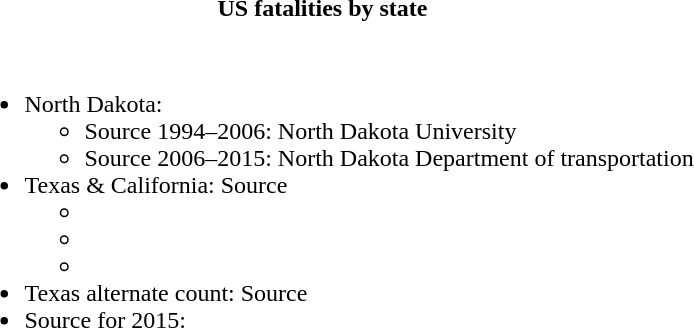<table>
<tr>
<th>US fatalities by state</th>
<th></th>
</tr>
<tr>
<td></td>
</tr>
<tr>
<td></td>
</tr>
<tr>
<td colspan=2><br><ul><li>North Dakota:<ul><li>Source 1994–2006: North Dakota University</li><li>Source 2006–2015: North Dakota Department of transportation</li></ul></li><li>Texas & California: Source<ul><li></li><li></li><li></li></ul></li><li>Texas alternate count: Source </li><li>Source for 2015: </li></ul></td>
</tr>
</table>
